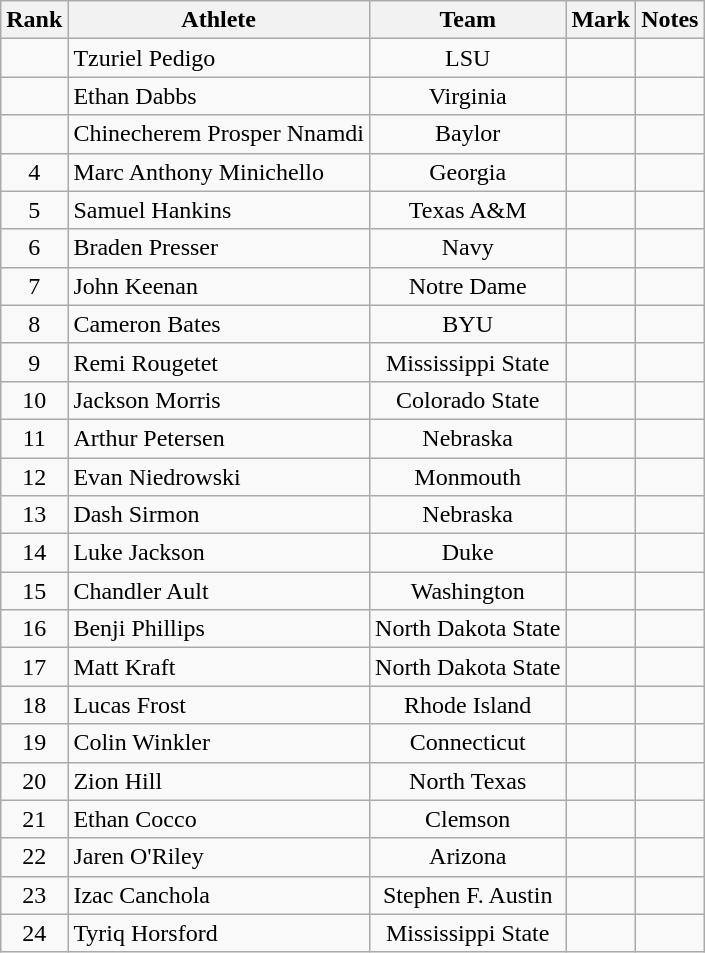<table class="wikitable sortable" style="text-align:center">
<tr>
<th>Rank</th>
<th>Athlete</th>
<th>Team</th>
<th>Mark</th>
<th>Notes</th>
</tr>
<tr>
<td></td>
<td align=left> Tzuriel Pedigo</td>
<td>LSU</td>
<td></td>
<td></td>
</tr>
<tr>
<td></td>
<td align=left> Ethan Dabbs</td>
<td>Virginia</td>
<td></td>
<td></td>
</tr>
<tr>
<td></td>
<td align=left> Chinecherem Prosper Nnamdi</td>
<td>Baylor</td>
<td></td>
<td></td>
</tr>
<tr>
<td>4</td>
<td align=left> Marc Anthony Minichello</td>
<td>Georgia</td>
<td></td>
<td></td>
</tr>
<tr>
<td>5</td>
<td align=left> Samuel Hankins</td>
<td>Texas A&M</td>
<td></td>
<td></td>
</tr>
<tr>
<td>6</td>
<td align=left> Braden Presser</td>
<td>Navy</td>
<td></td>
<td></td>
</tr>
<tr>
<td>7</td>
<td align=left> John Keenan</td>
<td>Notre Dame</td>
<td></td>
<td></td>
</tr>
<tr>
<td>8</td>
<td align=left> Cameron Bates</td>
<td>BYU</td>
<td></td>
<td></td>
</tr>
<tr>
<td>9</td>
<td align=left> Remi Rougetet</td>
<td>Mississippi State</td>
<td></td>
<td></td>
</tr>
<tr>
<td>10</td>
<td align=left> Jackson Morris</td>
<td>Colorado State</td>
<td></td>
<td></td>
</tr>
<tr>
<td>11</td>
<td align=left> Arthur Petersen</td>
<td>Nebraska</td>
<td></td>
<td></td>
</tr>
<tr>
<td>12</td>
<td align=left> Evan Niedrowski</td>
<td>Monmouth</td>
<td></td>
<td></td>
</tr>
<tr>
<td>13</td>
<td align=left> Dash Sirmon</td>
<td>Nebraska</td>
<td></td>
<td></td>
</tr>
<tr>
<td>14</td>
<td align=left> Luke Jackson</td>
<td>Duke</td>
<td></td>
<td></td>
</tr>
<tr>
<td>15</td>
<td align=left> Chandler Ault</td>
<td>Washington</td>
<td></td>
<td></td>
</tr>
<tr>
<td>16</td>
<td align=left> Benji Phillips</td>
<td>North Dakota State</td>
<td></td>
<td></td>
</tr>
<tr>
<td>17</td>
<td align=left> Matt Kraft</td>
<td>North Dakota State</td>
<td></td>
<td></td>
</tr>
<tr>
<td>18</td>
<td align=left> Lucas Frost</td>
<td>Rhode Island</td>
<td></td>
<td></td>
</tr>
<tr>
<td>19</td>
<td align=left> Colin Winkler</td>
<td>Connecticut</td>
<td></td>
<td></td>
</tr>
<tr>
<td>20</td>
<td align=left> Zion Hill</td>
<td>North Texas</td>
<td></td>
<td></td>
</tr>
<tr>
<td>21</td>
<td align=left> Ethan Cocco</td>
<td>Clemson</td>
<td></td>
<td></td>
</tr>
<tr>
<td>22</td>
<td align=left> Jaren O'Riley</td>
<td>Arizona</td>
<td></td>
<td></td>
</tr>
<tr>
<td>23</td>
<td align=left> Izac Canchola</td>
<td>Stephen F. Austin</td>
<td></td>
<td></td>
</tr>
<tr>
<td>24</td>
<td align=left> Tyriq Horsford</td>
<td>Mississippi State</td>
<td></td>
<td></td>
</tr>
</table>
